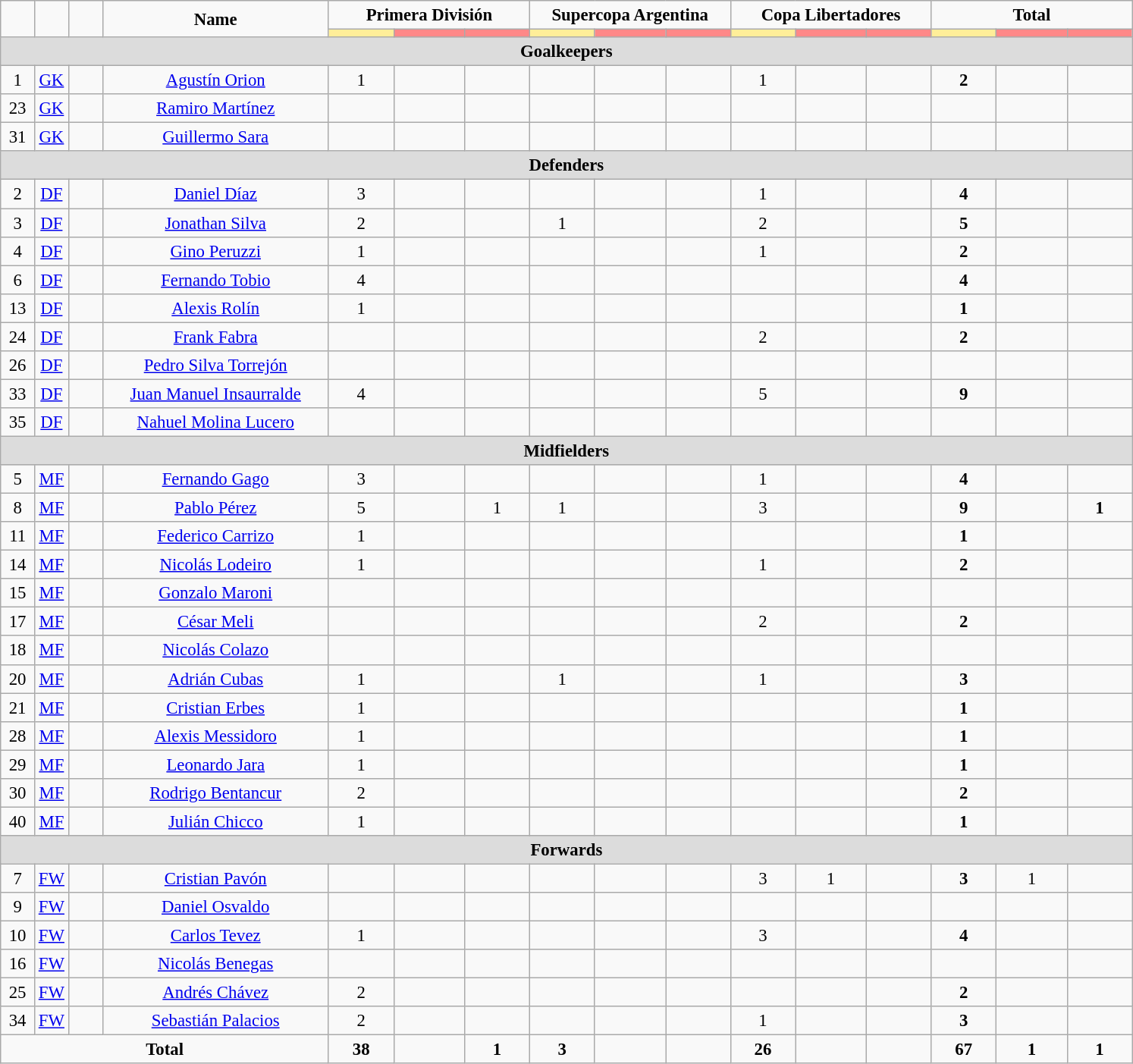<table class="wikitable" style="font-size: 95%; text-align: center;">
<tr>
<td rowspan="2"  style="width:3%; text-align:center;"><strong></strong></td>
<td rowspan="2"  style="width:3%; text-align:center;"><strong></strong></td>
<td rowspan="2"  style="width:3%; text-align:center;"><strong></strong></td>
<td rowspan="2"  style="width:20%; text-align:center;"><strong>Name</strong></td>
<td colspan="3" style="text-align:center;"><strong>Primera División</strong></td>
<td colspan="3" style="text-align:center;"><strong>Supercopa Argentina</strong></td>
<td colspan="3" style="text-align:center;"><strong>Copa Libertadores</strong></td>
<td colspan="3" style="text-align:center;"><strong>Total</strong></td>
</tr>
<tr>
<th style="width:25px; background:#fe9;"></th>
<th style="width:28px; background:#ff8888;"></th>
<th style="width:25px; background:#ff8888;"></th>
<th style="width:25px; background:#fe9;"></th>
<th style="width:28px; background:#ff8888;"></th>
<th style="width:25px; background:#ff8888;"></th>
<th style="width:25px; background:#fe9;"></th>
<th style="width:28px; background:#ff8888;"></th>
<th style="width:25px; background:#ff8888;"></th>
<th style="width:25px; background:#fe9;"></th>
<th style="width:28px; background:#ff8888;"></th>
<th style="width:25px; background:#ff8888;"></th>
</tr>
<tr>
<th colspan="16" style="background:#dcdcdc; text-align:center">Goalkeepers</th>
</tr>
<tr>
<td>1</td>
<td><a href='#'>GK</a></td>
<td></td>
<td><a href='#'>Agustín Orion</a></td>
<td>1</td>
<td></td>
<td></td>
<td></td>
<td></td>
<td></td>
<td>1</td>
<td></td>
<td></td>
<td><strong>2</strong></td>
<td></td>
<td></td>
</tr>
<tr>
<td>23</td>
<td><a href='#'>GK</a></td>
<td></td>
<td><a href='#'>Ramiro Martínez</a></td>
<td></td>
<td></td>
<td></td>
<td></td>
<td></td>
<td></td>
<td></td>
<td></td>
<td></td>
<td></td>
<td></td>
<td></td>
</tr>
<tr>
<td>31</td>
<td><a href='#'>GK</a></td>
<td></td>
<td><a href='#'>Guillermo Sara</a></td>
<td></td>
<td></td>
<td></td>
<td></td>
<td></td>
<td></td>
<td></td>
<td></td>
<td></td>
<td></td>
<td></td>
<td></td>
</tr>
<tr>
<th colspan="16" style="background:#dcdcdc; text-align:center">Defenders</th>
</tr>
<tr>
<td>2</td>
<td><a href='#'>DF</a></td>
<td></td>
<td><a href='#'>Daniel Díaz</a></td>
<td>3</td>
<td></td>
<td></td>
<td></td>
<td></td>
<td></td>
<td>1</td>
<td></td>
<td></td>
<td><strong>4</strong></td>
<td></td>
<td></td>
</tr>
<tr>
<td>3</td>
<td><a href='#'>DF</a></td>
<td></td>
<td><a href='#'>Jonathan Silva</a></td>
<td>2</td>
<td></td>
<td></td>
<td>1</td>
<td></td>
<td></td>
<td>2</td>
<td></td>
<td></td>
<td><strong>5</strong></td>
<td></td>
<td></td>
</tr>
<tr>
<td>4</td>
<td><a href='#'>DF</a></td>
<td></td>
<td><a href='#'>Gino Peruzzi</a></td>
<td>1</td>
<td></td>
<td></td>
<td></td>
<td></td>
<td></td>
<td>1</td>
<td></td>
<td></td>
<td><strong>2</strong></td>
<td></td>
<td></td>
</tr>
<tr>
<td>6</td>
<td><a href='#'>DF</a></td>
<td></td>
<td><a href='#'>Fernando Tobio</a></td>
<td>4</td>
<td></td>
<td></td>
<td></td>
<td></td>
<td></td>
<td></td>
<td></td>
<td></td>
<td><strong>4</strong></td>
<td></td>
<td></td>
</tr>
<tr>
<td>13</td>
<td><a href='#'>DF</a></td>
<td></td>
<td><a href='#'>Alexis Rolín</a></td>
<td>1</td>
<td></td>
<td></td>
<td></td>
<td></td>
<td></td>
<td></td>
<td></td>
<td></td>
<td><strong>1</strong></td>
<td></td>
<td></td>
</tr>
<tr>
<td>24</td>
<td><a href='#'>DF</a></td>
<td></td>
<td><a href='#'>Frank Fabra</a></td>
<td></td>
<td></td>
<td></td>
<td></td>
<td></td>
<td></td>
<td>2</td>
<td></td>
<td></td>
<td><strong>2</strong></td>
<td></td>
<td></td>
</tr>
<tr>
<td>26</td>
<td><a href='#'>DF</a></td>
<td></td>
<td><a href='#'>Pedro Silva Torrejón</a></td>
<td></td>
<td></td>
<td></td>
<td></td>
<td></td>
<td></td>
<td></td>
<td></td>
<td></td>
<td></td>
<td></td>
<td></td>
</tr>
<tr>
<td>33</td>
<td><a href='#'>DF</a></td>
<td></td>
<td><a href='#'>Juan Manuel Insaurralde</a></td>
<td>4</td>
<td></td>
<td></td>
<td></td>
<td></td>
<td></td>
<td>5</td>
<td></td>
<td></td>
<td><strong>9</strong></td>
<td></td>
<td></td>
</tr>
<tr>
<td>35</td>
<td><a href='#'>DF</a></td>
<td></td>
<td><a href='#'>Nahuel Molina Lucero</a></td>
<td></td>
<td></td>
<td></td>
<td></td>
<td></td>
<td></td>
<td></td>
<td></td>
<td></td>
<td></td>
<td></td>
<td></td>
</tr>
<tr>
<th colspan="16" style="background:#dcdcdc; text-align:center">Midfielders</th>
</tr>
<tr>
<td>5</td>
<td><a href='#'>MF</a></td>
<td></td>
<td><a href='#'>Fernando Gago</a></td>
<td>3</td>
<td></td>
<td></td>
<td></td>
<td></td>
<td></td>
<td>1</td>
<td></td>
<td></td>
<td><strong>4</strong></td>
<td></td>
<td></td>
</tr>
<tr>
<td>8</td>
<td><a href='#'>MF</a></td>
<td></td>
<td><a href='#'>Pablo Pérez</a></td>
<td>5</td>
<td></td>
<td>1</td>
<td>1</td>
<td></td>
<td></td>
<td>3</td>
<td></td>
<td></td>
<td><strong>9</strong></td>
<td></td>
<td><strong>1</strong></td>
</tr>
<tr>
<td>11</td>
<td><a href='#'>MF</a></td>
<td></td>
<td><a href='#'>Federico Carrizo</a></td>
<td>1</td>
<td></td>
<td></td>
<td></td>
<td></td>
<td></td>
<td></td>
<td></td>
<td></td>
<td><strong>1</strong></td>
<td></td>
<td></td>
</tr>
<tr>
<td>14</td>
<td><a href='#'>MF</a></td>
<td></td>
<td><a href='#'>Nicolás Lodeiro</a></td>
<td>1</td>
<td></td>
<td></td>
<td></td>
<td></td>
<td></td>
<td>1</td>
<td></td>
<td></td>
<td><strong>2</strong></td>
<td></td>
<td></td>
</tr>
<tr>
<td>15</td>
<td><a href='#'>MF</a></td>
<td></td>
<td><a href='#'>Gonzalo Maroni</a></td>
<td></td>
<td></td>
<td></td>
<td></td>
<td></td>
<td></td>
<td></td>
<td></td>
<td></td>
<td></td>
<td></td>
<td></td>
</tr>
<tr>
<td>17</td>
<td><a href='#'>MF</a></td>
<td></td>
<td><a href='#'>César Meli</a></td>
<td></td>
<td></td>
<td></td>
<td></td>
<td></td>
<td></td>
<td>2</td>
<td></td>
<td></td>
<td><strong>2</strong></td>
<td></td>
<td></td>
</tr>
<tr>
<td>18</td>
<td><a href='#'>MF</a></td>
<td></td>
<td><a href='#'>Nicolás Colazo</a></td>
<td></td>
<td></td>
<td></td>
<td></td>
<td></td>
<td></td>
<td></td>
<td></td>
<td></td>
<td></td>
<td></td>
<td></td>
</tr>
<tr>
<td>20</td>
<td><a href='#'>MF</a></td>
<td></td>
<td><a href='#'>Adrián Cubas</a></td>
<td>1</td>
<td></td>
<td></td>
<td>1</td>
<td></td>
<td></td>
<td>1</td>
<td></td>
<td></td>
<td><strong>3</strong></td>
<td></td>
<td></td>
</tr>
<tr>
<td>21</td>
<td><a href='#'>MF</a></td>
<td></td>
<td><a href='#'>Cristian Erbes</a></td>
<td>1</td>
<td></td>
<td></td>
<td></td>
<td></td>
<td></td>
<td></td>
<td></td>
<td></td>
<td><strong>1</strong></td>
<td></td>
<td></td>
</tr>
<tr>
<td>28</td>
<td><a href='#'>MF</a></td>
<td></td>
<td><a href='#'>Alexis Messidoro</a></td>
<td>1</td>
<td></td>
<td></td>
<td></td>
<td></td>
<td></td>
<td></td>
<td></td>
<td></td>
<td><strong>1</strong></td>
<td></td>
<td></td>
</tr>
<tr>
<td>29</td>
<td><a href='#'>MF</a></td>
<td></td>
<td><a href='#'>Leonardo Jara</a></td>
<td>1</td>
<td></td>
<td></td>
<td></td>
<td></td>
<td></td>
<td></td>
<td></td>
<td></td>
<td><strong>1</strong></td>
<td></td>
<td></td>
</tr>
<tr>
<td>30</td>
<td><a href='#'>MF</a></td>
<td></td>
<td><a href='#'>Rodrigo Bentancur</a></td>
<td>2</td>
<td></td>
<td></td>
<td></td>
<td></td>
<td></td>
<td></td>
<td></td>
<td></td>
<td><strong>2</strong></td>
<td></td>
<td></td>
</tr>
<tr>
<td>40</td>
<td><a href='#'>MF</a></td>
<td></td>
<td><a href='#'>Julián Chicco</a></td>
<td>1</td>
<td></td>
<td></td>
<td></td>
<td></td>
<td></td>
<td></td>
<td></td>
<td></td>
<td><strong>1</strong></td>
<td></td>
<td></td>
</tr>
<tr>
<th colspan="16" style="background:#dcdcdc; text-align:center">Forwards</th>
</tr>
<tr>
<td>7</td>
<td><a href='#'>FW</a></td>
<td></td>
<td><a href='#'>Cristian Pavón</a></td>
<td></td>
<td></td>
<td></td>
<td></td>
<td></td>
<td></td>
<td>3</td>
<td>1</td>
<td></td>
<td><strong>3</strong></td>
<td>1</td>
<td></td>
</tr>
<tr>
<td>9</td>
<td><a href='#'>FW</a></td>
<td></td>
<td><a href='#'>Daniel Osvaldo</a></td>
<td></td>
<td></td>
<td></td>
<td></td>
<td></td>
<td></td>
<td></td>
<td></td>
<td></td>
<td></td>
<td></td>
<td></td>
</tr>
<tr>
<td>10</td>
<td><a href='#'>FW</a></td>
<td></td>
<td><a href='#'>Carlos Tevez</a></td>
<td>1</td>
<td></td>
<td></td>
<td></td>
<td></td>
<td></td>
<td>3</td>
<td></td>
<td></td>
<td><strong>4</strong></td>
<td></td>
<td></td>
</tr>
<tr>
<td>16</td>
<td><a href='#'>FW</a></td>
<td></td>
<td><a href='#'>Nicolás Benegas</a></td>
<td></td>
<td></td>
<td></td>
<td></td>
<td></td>
<td></td>
<td></td>
<td></td>
<td></td>
<td></td>
<td></td>
<td></td>
</tr>
<tr>
<td>25</td>
<td><a href='#'>FW</a></td>
<td></td>
<td><a href='#'>Andrés Chávez</a></td>
<td>2</td>
<td></td>
<td></td>
<td></td>
<td></td>
<td></td>
<td></td>
<td></td>
<td></td>
<td><strong>2</strong></td>
<td></td>
<td></td>
</tr>
<tr>
<td>34</td>
<td><a href='#'>FW</a></td>
<td></td>
<td><a href='#'>Sebastián Palacios</a></td>
<td>2</td>
<td></td>
<td></td>
<td></td>
<td></td>
<td></td>
<td>1</td>
<td></td>
<td></td>
<td><strong>3</strong></td>
<td></td>
<td></td>
</tr>
<tr>
<td colspan=4><strong>Total</strong></td>
<td><strong>38</strong></td>
<td></td>
<td><strong>1</strong></td>
<td><strong>3</strong></td>
<td></td>
<td></td>
<td><strong>26</strong></td>
<td></td>
<td></td>
<td><strong>67</strong></td>
<td><strong>1</strong></td>
<td><strong>1</strong></td>
</tr>
</table>
